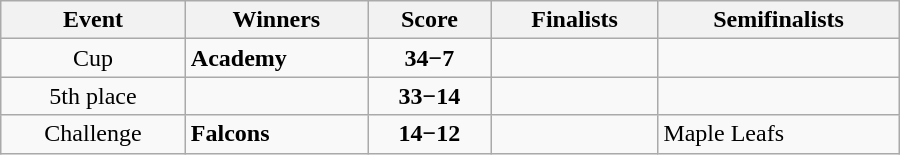<table class="wikitable" width=600 style="text-align: center">
<tr>
<th>Event</th>
<th>Winners</th>
<th>Score</th>
<th>Finalists</th>
<th>Semifinalists</th>
</tr>
<tr>
<td>Cup</td>
<td align=left><strong> Academy</strong></td>
<td><strong>34−7</strong></td>
<td align=left></td>
<td align=left><br></td>
</tr>
<tr>
<td>5th place</td>
<td align=left><strong></strong></td>
<td><strong>33−14</strong></td>
<td align=left></td>
<td align=left><br></td>
</tr>
<tr>
<td>Challenge</td>
<td align=left><strong> Falcons</strong></td>
<td><strong>14−12</strong></td>
<td align=left></td>
<td align=left> Maple Leafs<br></td>
</tr>
</table>
